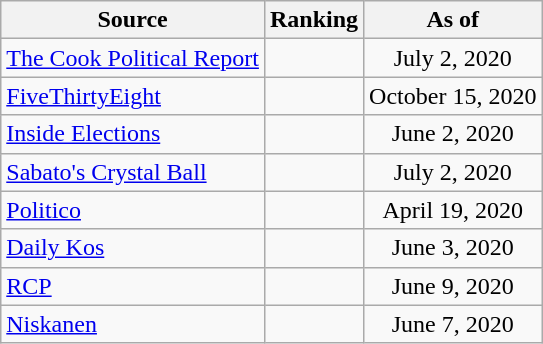<table class="wikitable" style="text-align:center">
<tr>
<th>Source</th>
<th>Ranking</th>
<th>As of</th>
</tr>
<tr>
<td align=left><a href='#'>The Cook Political Report</a></td>
<td></td>
<td>July 2, 2020</td>
</tr>
<tr>
<td align=left><a href='#'>FiveThirtyEight</a></td>
<td></td>
<td>October 15, 2020</td>
</tr>
<tr>
<td align=left><a href='#'>Inside Elections</a></td>
<td></td>
<td>June 2, 2020</td>
</tr>
<tr>
<td align=left><a href='#'>Sabato's Crystal Ball</a></td>
<td></td>
<td>July 2, 2020</td>
</tr>
<tr>
<td align="left"><a href='#'>Politico</a></td>
<td></td>
<td>April 19, 2020</td>
</tr>
<tr>
<td align="left"><a href='#'>Daily Kos</a></td>
<td></td>
<td>June 3, 2020</td>
</tr>
<tr>
<td align="left"><a href='#'>RCP</a></td>
<td></td>
<td>June 9, 2020</td>
</tr>
<tr>
<td align="left"><a href='#'>Niskanen</a></td>
<td></td>
<td>June 7, 2020</td>
</tr>
</table>
